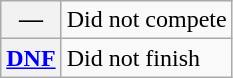<table class="wikitable">
<tr>
<th scope="row">—</th>
<td>Did not compete</td>
</tr>
<tr>
<th scope="row"><a href='#'>DNF</a></th>
<td>Did not finish</td>
</tr>
</table>
